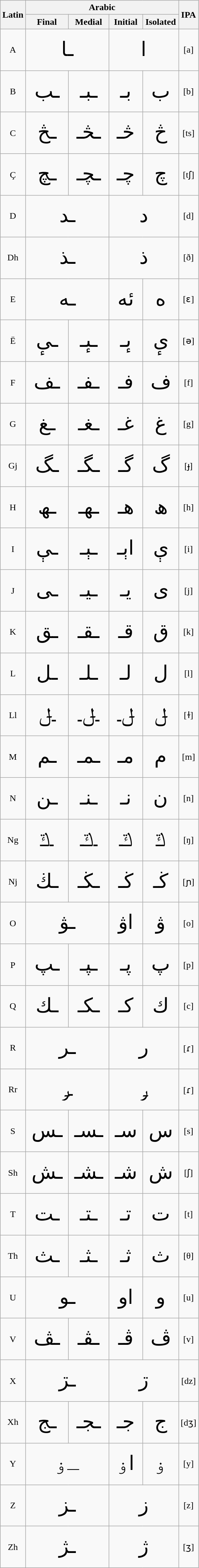<table class="wikitable" style = "text-align: center;">
<tr>
<th rowspan = "2">Latin</th>
<th colspan = "4">Arabic</th>
<th rowspan = "2">IPA</th>
</tr>
<tr>
<th>Final</th>
<th>Medial</th>
<th>Initial</th>
<th>Isolated</th>
</tr>
<tr>
<td>A</td>
<td style="line-height:150%;padding:10px;font-size:220%;" colspan = "2">ـا</td>
<td style="line-height:150%;padding:10px;font-size:220%;" colspan = "2">ا</td>
<td>[a]</td>
</tr>
<tr>
<td>B</td>
<td style="line-height:150%;padding:10px;font-size:220%;">ـب</td>
<td style="line-height:150%;padding:10px;font-size:220%;">ـبـ</td>
<td style="line-height:150%;padding:10px;font-size:220%;">بـ</td>
<td style="line-height:150%;padding:10px;font-size:220%;">ب</td>
<td>[b]</td>
</tr>
<tr>
<td>C</td>
<td style="line-height:150%;padding:10px;font-size:220%;">ـڅ</td>
<td style="line-height:150%;padding:10px;font-size:220%;">ـڅـ</td>
<td style="line-height:150%;padding:10px;font-size:220%;">څـ</td>
<td style="line-height:150%;padding:10px;font-size:220%;">څ</td>
<td>[ts]</td>
</tr>
<tr>
<td>Ç</td>
<td style="line-height:150%;padding:10px;font-size:220%;">ـچ</td>
<td style="line-height:150%;padding:10px;font-size:220%;">ـچـ</td>
<td style="line-height:150%;padding:10px;font-size:220%;">چـ</td>
<td style="line-height:150%;padding:10px;font-size:220%;">چ</td>
<td>[tʃ]</td>
</tr>
<tr>
<td>D</td>
<td style="line-height:150%;padding:10px;font-size:220%;" colspan = "2">ـد</td>
<td style="line-height:150%;padding:10px;font-size:220%;" colspan = "2">د</td>
<td>[d]</td>
</tr>
<tr>
<td>Dh</td>
<td style="line-height:150%;padding:10px;font-size:220%;" colspan = "2">ـذ</td>
<td style="line-height:150%;padding:10px;font-size:220%;" colspan = "2">ذ</td>
<td>[ð]</td>
</tr>
<tr>
<td>E‬</td>
<td style="line-height:150%;padding:10px;font-size:220%;" colspan = "2">‫ـە‬‬</td>
<td style="line-height:150%;padding:10px;font-size:220%;">ئە</td>
<td style="line-height:150%;padding:10px;font-size:220%;">ە</td>
<td>[ɛ]</td>
</tr>
<tr>
<td>Ë</td>
<td style="line-height:150%;padding:10px;font-size:220%;">ـىٕ</td>
<td style="line-height:150%;padding:10px;font-size:220%;">ـىٕـ</td>
<td style="line-height:150%;padding:10px;font-size:220%;">ىٕـ</td>
<td style="line-height:150%;padding:10px;font-size:220%;">ىٕ</td>
<td>[ə]</td>
</tr>
<tr>
<td>F</td>
<td style="line-height:150%;padding:10px;font-size:220%;">ـف</td>
<td style="line-height:150%;padding:10px;font-size:220%;">ـفـ</td>
<td style="line-height:150%;padding:10px;font-size:220%;">فـ</td>
<td style="line-height:150%;padding:10px;font-size:220%;">ف</td>
<td>[f]</td>
</tr>
<tr>
<td>G</td>
<td style="line-height:150%;padding:10px;font-size:220%;">ـغ</td>
<td style="line-height:150%;padding:10px;font-size:220%;">ـغـ</td>
<td style="line-height:150%;padding:10px;font-size:220%;">غـ</td>
<td style="line-height:150%;padding:10px;font-size:220%;">غ</td>
<td>[g]</td>
</tr>
<tr>
<td>Gj</td>
<td style="line-height:150%;padding:10px;font-size:220%;">ـگ</td>
<td style="line-height:150%;padding:10px;font-size:220%;">ـگـ</td>
<td style="line-height:150%;padding:10px;font-size:220%;">گـ</td>
<td style="line-height:150%;padding:10px;font-size:220%;">گ</td>
<td>[ɟ]</td>
</tr>
<tr>
<td>H</td>
<td style="line-height:150%;padding:10px;font-size:220%;">ـھ</td>
<td style="line-height:150%;padding:10px;font-size:220%;">ـھـ</td>
<td style="line-height:150%;padding:10px;font-size:220%;">ھـ</td>
<td style="line-height:150%;padding:10px;font-size:220%;">ھ</td>
<td>[h]</td>
</tr>
<tr>
<td>I</td>
<td style="line-height:150%;padding:10px;font-size:220%;">ـې</td>
<td style="line-height:150%;padding:10px;font-size:220%;">ـېـ</td>
<td style="line-height:150%;padding:10px;font-size:220%;">اېـ</td>
<td style="line-height:150%;padding:10px;font-size:220%;">ې</td>
<td>[i]</td>
</tr>
<tr>
<td>J</td>
<td style="line-height:150%;padding:10px;font-size:220%;">ـی</td>
<td style="line-height:150%;padding:10px;font-size:220%;">ـیـ</td>
<td style="line-height:150%;padding:10px;font-size:220%;">یـ</td>
<td style="line-height:150%;padding:10px;font-size:220%;">ی</td>
<td>[j]</td>
</tr>
<tr>
<td>K</td>
<td style="line-height:150%;padding:10px;font-size:220%;">ـق</td>
<td style="line-height:150%;padding:10px;font-size:220%;">ـقـ</td>
<td style="line-height:150%;padding:10px;font-size:220%;">قـ</td>
<td style="line-height:150%;padding:10px;font-size:220%;">ق</td>
<td>[k]</td>
</tr>
<tr>
<td>L</td>
<td style="line-height:150%;padding:10px;font-size:220%;">ـل</td>
<td style="line-height:150%;padding:10px;font-size:220%;">ـلـ</td>
<td style="line-height:150%;padding:10px;font-size:220%;">لـ</td>
<td style="line-height:150%;padding:10px;font-size:220%;">ل</td>
<td>[l]</td>
</tr>
<tr>
<td>Ll</td>
<td style="line-height:150%;padding:10px;font-size:220%;">ـݪ</td>
<td style="line-height:150%;padding:10px;font-size:220%;">ـݪـ</td>
<td style="line-height:150%;padding:10px;font-size:220%;">ݪـ</td>
<td style="line-height:150%;padding:10px;font-size:220%;">ݪ</td>
<td>[ɫ]</td>
</tr>
<tr>
<td>M</td>
<td style="line-height:150%;padding:10px;font-size:220%;">ـم</td>
<td style="line-height:150%;padding:10px;font-size:220%;">ـمـ</td>
<td style="line-height:150%;padding:10px;font-size:220%;">مـ</td>
<td style="line-height:150%;padding:10px;font-size:220%;">م</td>
<td>[m]</td>
</tr>
<tr>
<td>N</td>
<td style="line-height:150%;padding:10px;font-size:220%;">ـن</td>
<td style="line-height:150%;padding:10px;font-size:220%;">ـنـ</td>
<td style="line-height:150%;padding:10px;font-size:220%;">نـ</td>
<td style="line-height:150%;padding:10px;font-size:220%;">ن</td>
<td>[n]</td>
</tr>
<tr>
<td>Ng</td>
<td style="line-height:150%;padding:10px;font-size:220%;">ـݿ</td>
<td style="line-height:150%;padding:10px;font-size:220%;">ـݿـ</td>
<td style="line-height:150%;padding:10px;font-size:220%;">ݿـ</td>
<td style="line-height:150%;padding:10px;font-size:220%;">ݿ</td>
<td>[ŋ]</td>
</tr>
<tr>
<td>Nj</td>
<td style="line-height:150%;padding:10px;font-size:220%;">‍ـڬ</td>
<td style="line-height:150%;padding:10px;font-size:220%;">‍ـڬـ</td>
<td style="line-height:150%;padding:10px;font-size:220%;">ڬـ</td>
<td style="line-height:150%;padding:10px;font-size:220%;">ڬـ</td>
<td>[ɲ]</td>
</tr>
<tr>
<td>O</td>
<td style="line-height:150%;padding:10px;font-size:220%;" colspan = "2">ـۋ</td>
<td style="line-height:150%;padding:10px;font-size:220%;">اۋ</td>
<td style="line-height:150%;padding:10px;font-size:220%;">ۋ</td>
<td>[o]</td>
</tr>
<tr>
<td>P</td>
<td style="line-height:150%;padding:10px;font-size:220%;">ـپ</td>
<td style="line-height:150%;padding:10px;font-size:220%;">ـپـ</td>
<td style="line-height:150%;padding:10px;font-size:220%;">پـ</td>
<td style="line-height:150%;padding:10px;font-size:220%;">پ</td>
<td>[p]</td>
</tr>
<tr>
<td>Q</td>
<td style="line-height:150%;padding:10px;font-size:220%;">ـك</td>
<td style="line-height:150%;padding:10px;font-size:220%;">ـكـ</td>
<td style="line-height:150%;padding:10px;font-size:220%;">كـ</td>
<td style="line-height:150%;padding:10px;font-size:220%;">ك</td>
<td>[c]</td>
</tr>
<tr>
<td>R</td>
<td style="line-height:150%;padding:10px;font-size:220%;" colspan = "2">ـر</td>
<td style="line-height:150%;padding:10px;font-size:220%;" colspan = "2">ر</td>
<td>[ɾ]</td>
</tr>
<tr>
<td>Rr</td>
<td style="line-height:150%;padding:10px;font-size:220%;" colspan = "2">ـݛ</td>
<td style="line-height:150%;padding:10px;font-size:220%;" colspan = "2">ݛ</td>
<td>[ɾ]</td>
</tr>
<tr>
<td>S</td>
<td style="line-height:150%;padding:10px;font-size:220%;">ـس</td>
<td style="line-height:150%;padding:10px;font-size:220%;">ـسـ</td>
<td style="line-height:150%;padding:10px;font-size:220%;">سـ</td>
<td style="line-height:150%;padding:10px;font-size:220%;">س</td>
<td>[s]</td>
</tr>
<tr>
<td>Sh</td>
<td style="line-height:150%;padding:10px;font-size:220%;">ـش</td>
<td style="line-height:150%;padding:10px;font-size:220%;">ـشـ</td>
<td style="line-height:150%;padding:10px;font-size:220%;">شـ</td>
<td style="line-height:150%;padding:10px;font-size:220%;">ش</td>
<td>[ʃ]</td>
</tr>
<tr>
<td>T</td>
<td style="line-height:150%;padding:10px;font-size:220%;">ـت</td>
<td style="line-height:150%;padding:10px;font-size:220%;">ـتـ</td>
<td style="line-height:150%;padding:10px;font-size:220%;">تـ</td>
<td style="line-height:150%;padding:10px;font-size:220%;">ت</td>
<td>[t]</td>
</tr>
<tr>
<td>Th</td>
<td style="line-height:150%;padding:10px;font-size:220%;">ـث</td>
<td style="line-height:150%;padding:10px;font-size:220%;">ـثـ</td>
<td style="line-height:150%;padding:10px;font-size:220%;">ثـ</td>
<td style="line-height:150%;padding:10px;font-size:220%;">ث</td>
<td>[θ]</td>
</tr>
<tr>
<td>U</td>
<td style="line-height:150%;padding:10px;font-size:220%;" colspan = "2">ـو</td>
<td style="line-height:150%;padding:10px;font-size:220%;">او</td>
<td style="line-height:150%;padding:10px;font-size:220%;">و</td>
<td>[u]</td>
</tr>
<tr>
<td>V</td>
<td style="line-height:150%;padding:10px;font-size:220%;">ـڤ</td>
<td style="line-height:150%;padding:10px;font-size:220%;">ـڤـ</td>
<td style="line-height:150%;padding:10px;font-size:220%;">ڤـ</td>
<td style="line-height:150%;padding:10px;font-size:220%;">ڤ</td>
<td>[v]</td>
</tr>
<tr>
<td>X</td>
<td style="line-height:150%;padding:10px;font-size:220%;" colspan = "2">ـڗ</td>
<td style="line-height:150%;padding:10px;font-size:220%;" colspan = "2">ڗ</td>
<td>[dz]</td>
</tr>
<tr>
<td>Xh</td>
<td style="line-height:150%;padding:10px;font-size:220%;">ـج</td>
<td style="line-height:150%;padding:10px;font-size:220%;">ـجـ</td>
<td style="line-height:150%;padding:10px;font-size:220%;">جـ</td>
<td style="line-height:150%;padding:10px;font-size:220%;">ج</td>
<td>[dʒ]</td>
</tr>
<tr>
<td>Y</td>
<td style="line-height:150%;padding:10px;font-size:220%;" colspan = "2">ـۏ</td>
<td style="line-height:150%;padding:10px;font-size:220%;">اۏ</td>
<td style="line-height:150%;padding:10px;font-size:220%;">ۏ</td>
<td>[y]</td>
</tr>
<tr>
<td>Z</td>
<td style="line-height:150%;padding:10px;font-size:220%;" colspan = "2">ـز</td>
<td style="line-height:150%;padding:10px;font-size:220%;" colspan = "2">ز</td>
<td>[z]</td>
</tr>
<tr>
<td>Zh</td>
<td style="line-height:150%;padding:10px;font-size:220%;" colspan = "2">ـژ</td>
<td style="line-height:150%;padding:10px;font-size:220%;" colspan = "2">ژ</td>
<td>[ʒ]</td>
</tr>
</table>
